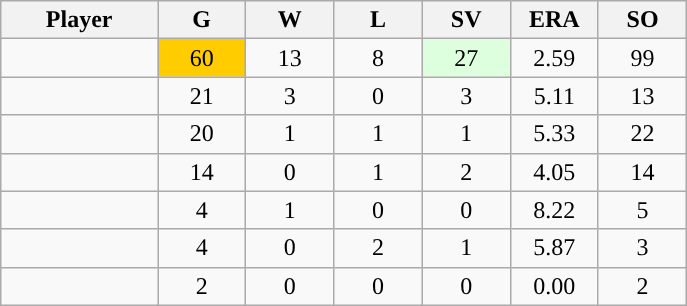<table class="wikitable sortable">
<tr>
<th bgcolor="#DDDDFF" width="16%">Player</th>
<th bgcolor="#DDDDFF" width="9%">G</th>
<th bgcolor="#DDDDFF" width="9%">W</th>
<th bgcolor="#DDDDFF" width="9%">L</th>
<th bgcolor="#DDDDFF" width="9%">SV</th>
<th bgcolor="#DDDDFF" width="9%">ERA</th>
<th bgcolor="#DDDDFF" width="9%">SO</th>
</tr>
<tr align="center">
<td></td>
<td style="background:#fc0;">60</td>
<td>13</td>
<td>8</td>
<td style="background:#DDFFDD;">27</td>
<td>2.59</td>
<td>99</td>
</tr>
<tr align="center">
<td></td>
<td>21</td>
<td>3</td>
<td>0</td>
<td>3</td>
<td>5.11</td>
<td>13</td>
</tr>
<tr align="center">
<td></td>
<td>20</td>
<td>1</td>
<td>1</td>
<td>1</td>
<td>5.33</td>
<td>22</td>
</tr>
<tr align="center">
<td></td>
<td>14</td>
<td>0</td>
<td>1</td>
<td>2</td>
<td>4.05</td>
<td>14</td>
</tr>
<tr align="center">
<td></td>
<td>4</td>
<td>1</td>
<td>0</td>
<td>0</td>
<td>8.22</td>
<td>5</td>
</tr>
<tr align="center">
<td></td>
<td>4</td>
<td>0</td>
<td>2</td>
<td>1</td>
<td>5.87</td>
<td>3</td>
</tr>
<tr align="center">
<td></td>
<td>2</td>
<td>0</td>
<td>0</td>
<td>0</td>
<td>0.00</td>
<td>2</td>
</tr>
</table>
